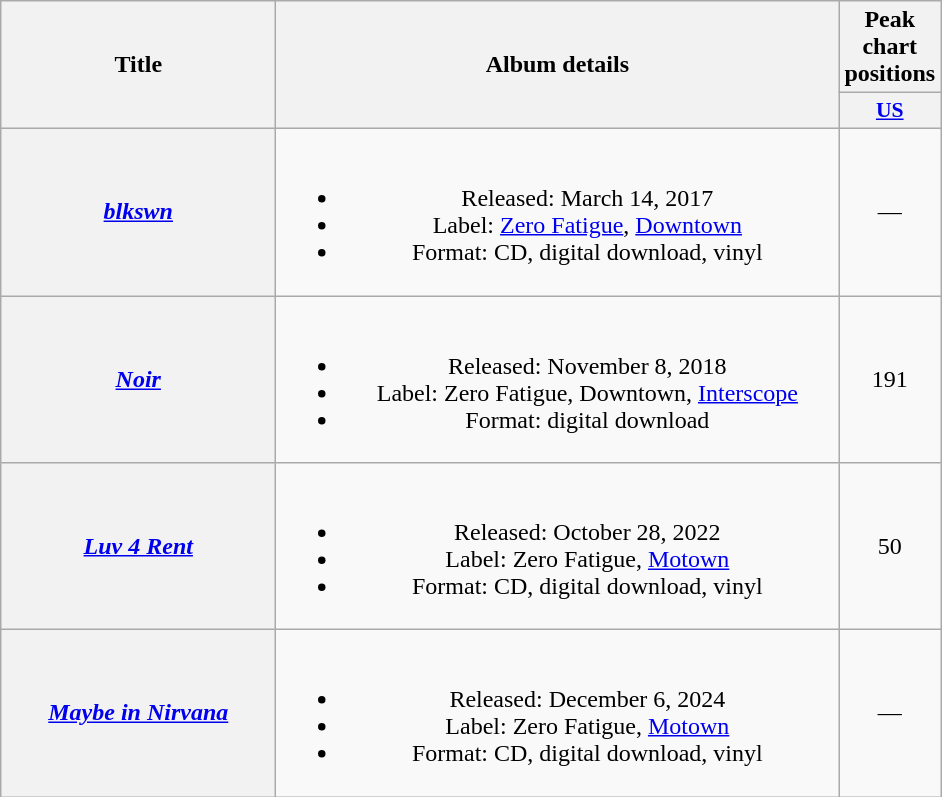<table class="wikitable plainrowheaders" style="text-align:center;">
<tr>
<th rowspan="2" scope="col" style="width:11em;">Title</th>
<th rowspan="2" scope="col" style="width:23em;">Album details</th>
<th scope="col">Peak chart positions</th>
</tr>
<tr>
<th style="width:3em; font-size:90%"><a href='#'>US</a><br></th>
</tr>
<tr>
<th scope="row"><em><a href='#'>blkswn</a></em></th>
<td><br><ul><li>Released: March 14, 2017</li><li>Label: <a href='#'>Zero Fatigue</a>, <a href='#'>Downtown</a></li><li>Format: CD, digital download, vinyl</li></ul></td>
<td>—</td>
</tr>
<tr>
<th scope="row"><em><a href='#'>Noir</a></em></th>
<td><br><ul><li>Released: November 8, 2018</li><li>Label: Zero Fatigue, Downtown, <a href='#'>Interscope</a></li><li>Format: digital download</li></ul></td>
<td>191</td>
</tr>
<tr>
<th scope="row"><em><a href='#'>Luv 4 Rent</a></em></th>
<td><br><ul><li>Released: October 28, 2022</li><li>Label: Zero Fatigue, <a href='#'>Motown</a></li><li>Format: CD, digital download, vinyl</li></ul></td>
<td>50</td>
</tr>
<tr>
<th scope="row"><em><a href='#'>Maybe in Nirvana</a></em></th>
<td><br><ul><li>Released: December 6, 2024</li><li>Label: Zero Fatigue, <a href='#'>Motown</a></li><li>Format: CD, digital download, vinyl</li></ul></td>
<td>—</td>
</tr>
</table>
